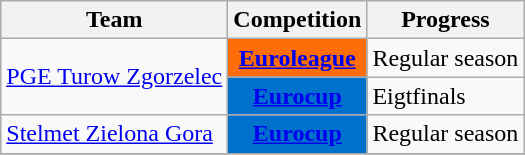<table class="wikitable sortable">
<tr>
<th>Team</th>
<th>Competition</th>
<th>Progress</th>
</tr>
<tr>
<td rowspan=2><a href='#'>PGE Turow Zgorzelec</a></td>
<td style="background-color:#FF6D09;color:white;text-align:center"><strong><a href='#'><span>Euroleague</span></a></strong></td>
<td>Regular season</td>
</tr>
<tr>
<td style="background-color:#0072CE;color:#D0D3D4;text-align:center"><strong><a href='#'><span>Eurocup</span></a></strong></td>
<td>Eigtfinals</td>
</tr>
<tr>
<td><a href='#'>Stelmet Zielona Gora</a></td>
<td rowspan="1" style="background-color:#0072CE;color:#D0D3D4;text-align:center"><strong><a href='#'><span>Eurocup</span></a></strong></td>
<td>Regular season</td>
</tr>
<tr>
</tr>
</table>
